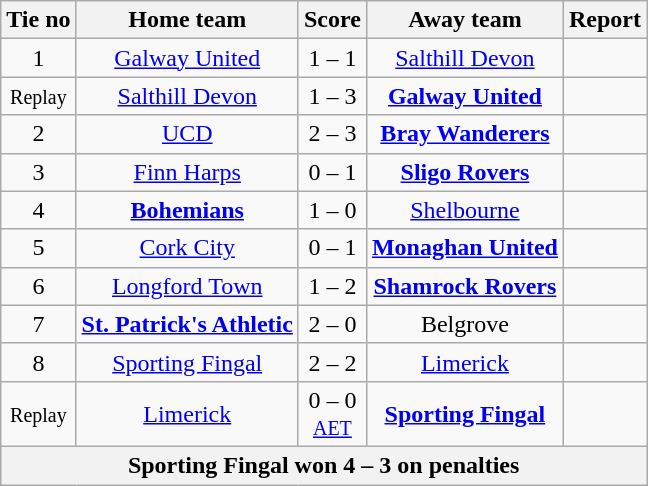<table class="wikitable" style="text-align: center">
<tr>
<th>Tie no</th>
<th>Home team</th>
<th>Score</th>
<th>Away team</th>
<th>Report</th>
</tr>
<tr>
<td>1</td>
<td><a href='#'>Galway United</a></td>
<td>1 – 1</td>
<td><a href='#'>Salthill Devon</a></td>
<td></td>
</tr>
<tr>
<td><small>Replay</small></td>
<td><a href='#'>Salthill Devon</a></td>
<td>1 – 3</td>
<td><strong><a href='#'>Galway United</a></strong></td>
<td></td>
</tr>
<tr>
<td>2</td>
<td><a href='#'>UCD</a></td>
<td>2 – 3</td>
<td><strong><a href='#'>Bray Wanderers</a></strong></td>
<td></td>
</tr>
<tr>
<td>3</td>
<td><a href='#'>Finn Harps</a></td>
<td>0 – 1</td>
<td><strong><a href='#'>Sligo Rovers</a></strong></td>
<td></td>
</tr>
<tr>
<td>4</td>
<td><strong><a href='#'>Bohemians</a></strong></td>
<td>1 – 0</td>
<td><a href='#'>Shelbourne</a></td>
<td></td>
</tr>
<tr>
<td>5</td>
<td><a href='#'>Cork City</a></td>
<td>0 – 1</td>
<td><strong><a href='#'>Monaghan United</a></strong></td>
<td></td>
</tr>
<tr>
<td>6</td>
<td><a href='#'>Longford Town</a></td>
<td>1 – 2</td>
<td><strong><a href='#'>Shamrock Rovers</a></strong></td>
<td></td>
</tr>
<tr>
<td>7</td>
<td><strong><a href='#'>St. Patrick's Athletic</a></strong></td>
<td>2 – 0</td>
<td>Belgrove</td>
<td></td>
</tr>
<tr>
<td>8</td>
<td><a href='#'>Sporting Fingal</a></td>
<td>2 – 2</td>
<td><a href='#'>Limerick</a></td>
<td></td>
</tr>
<tr>
<td><small>Replay</small></td>
<td><a href='#'>Limerick</a></td>
<td>0 – 0 <br> <small><a href='#'>AET</a></small></td>
<td><strong><a href='#'>Sporting Fingal</a></strong></td>
<td></td>
</tr>
<tr>
<th colspan="5">Sporting Fingal won 4 – 3 on penalties</th>
</tr>
</table>
